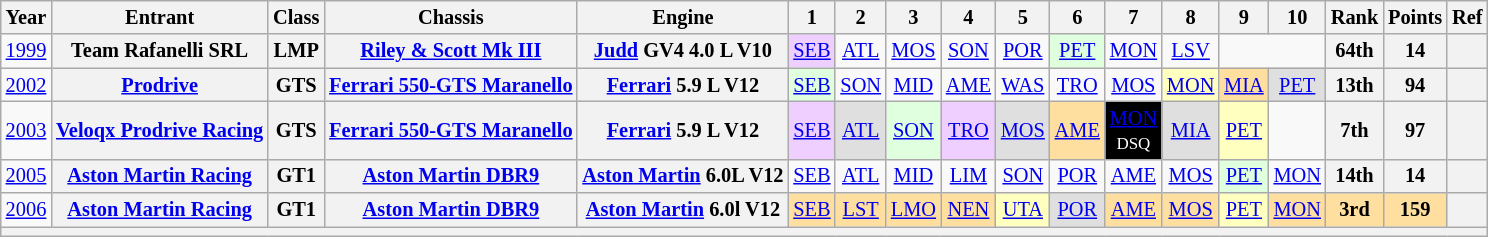<table class="wikitable" style="text-align:center; font-size:85%">
<tr>
<th>Year</th>
<th>Entrant</th>
<th>Class</th>
<th>Chassis</th>
<th>Engine</th>
<th>1</th>
<th>2</th>
<th>3</th>
<th>4</th>
<th>5</th>
<th>6</th>
<th>7</th>
<th>8</th>
<th>9</th>
<th>10</th>
<th>Rank</th>
<th>Points</th>
<th>Ref</th>
</tr>
<tr>
<td><a href='#'>1999</a></td>
<th nowrap>Team Rafanelli SRL</th>
<th>LMP</th>
<th nowrap><a href='#'>Riley & Scott Mk III</a></th>
<th nowrap><a href='#'>Judd</a> GV4 4.0 L V10</th>
<td style="background:#EFCFFF;"><a href='#'>SEB</a><br></td>
<td><a href='#'>ATL</a></td>
<td><a href='#'>MOS</a></td>
<td><a href='#'>SON</a></td>
<td><a href='#'>POR</a></td>
<td style="background:#DFFFDF;"><a href='#'>PET</a><br></td>
<td><a href='#'>MON</a></td>
<td><a href='#'>LSV</a></td>
<td colspan=2></td>
<th>64th</th>
<th>14</th>
<th></th>
</tr>
<tr>
<td><a href='#'>2002</a></td>
<th><a href='#'>Prodrive</a></th>
<th>GTS</th>
<th nowrap><a href='#'>Ferrari 550-GTS Maranello</a></th>
<th nowrap><a href='#'>Ferrari</a> 5.9 L V12</th>
<td style="background:#DFFFDF;"><a href='#'>SEB</a><br></td>
<td><a href='#'>SON</a></td>
<td><a href='#'>MID</a></td>
<td><a href='#'>AME</a></td>
<td><a href='#'>WAS</a></td>
<td><a href='#'>TRO</a></td>
<td><a href='#'>MOS</a></td>
<td style="background:#FFFFBF;"><a href='#'>MON</a><br></td>
<td style="background:#FFDF9F;"><a href='#'>MIA</a><br></td>
<td style="background:#DFDFDF;"><a href='#'>PET</a><br></td>
<th>13th</th>
<th>94</th>
<th></th>
</tr>
<tr>
<td><a href='#'>2003</a></td>
<th nowrap><a href='#'>Veloqx Prodrive Racing</a></th>
<th>GTS</th>
<th nowrap><a href='#'>Ferrari 550-GTS Maranello</a></th>
<th nowrap><a href='#'>Ferrari</a> 5.9 L V12</th>
<td style="background:#EFCFFF;"><a href='#'>SEB</a><br></td>
<td style="background:#DFDFDF;"><a href='#'>ATL</a><br></td>
<td style="background:#DFFFDF;"><a href='#'>SON</a><br></td>
<td style="background:#EFCFFF;"><a href='#'>TRO</a><br></td>
<td style="background:#DFDFDF;"><a href='#'>MOS</a><br></td>
<td style="background:#FFDF9F;"><a href='#'>AME</a><br></td>
<td style="background:#000000; color:#FFFFFF"><a href='#'><span>MON</span></a><br><small>DSQ</small></td>
<td style="background:#DFDFDF;"><a href='#'>MIA</a><br></td>
<td style="background:#FFFFBF;"><a href='#'>PET</a><br></td>
<td></td>
<th>7th</th>
<th>97</th>
<th></th>
</tr>
<tr>
<td><a href='#'>2005</a></td>
<th nowrap><a href='#'>Aston Martin Racing</a></th>
<th>GT1</th>
<th nowrap><a href='#'>Aston Martin DBR9</a></th>
<th nowrap><a href='#'>Aston Martin</a> 6.0L V12</th>
<td><a href='#'>SEB</a></td>
<td><a href='#'>ATL</a></td>
<td><a href='#'>MID</a></td>
<td><a href='#'>LIM</a></td>
<td><a href='#'>SON</a></td>
<td><a href='#'>POR</a></td>
<td><a href='#'>AME</a></td>
<td><a href='#'>MOS</a></td>
<td style="background:#DFFFDF;"><a href='#'>PET</a><br></td>
<td><a href='#'>MON</a></td>
<th>14th</th>
<th>14</th>
<th></th>
</tr>
<tr>
<td><a href='#'>2006</a></td>
<th nowrap><a href='#'>Aston Martin Racing</a></th>
<th>GT1</th>
<th nowrap><a href='#'>Aston Martin DBR9</a></th>
<th nowrap><a href='#'>Aston Martin</a> 6.0l V12</th>
<td style="background:#FFDF9F;"><a href='#'>SEB</a><br></td>
<td style="background:#FFDF9F;"><a href='#'>LST</a><br></td>
<td style="background:#FFDF9F;"><a href='#'>LMO</a><br></td>
<td style="background:#FFDF9F;"><a href='#'>NEN</a><br></td>
<td style="background:#FFFFBF;"><a href='#'>UTA</a><br></td>
<td style="background:#DFDFDF;"><a href='#'>POR</a><br></td>
<td style="background:#FFDF9F;"><a href='#'>AME</a><br></td>
<td style="background:#FFDF9F;"><a href='#'>MOS</a><br></td>
<td style="background:#FFFFBF;"><a href='#'>PET</a><br></td>
<td style="background:#FFDF9F;"><a href='#'>MON</a><br></td>
<th style="background:#FFDF9F;">3rd</th>
<th style="background:#FFDF9F;">159</th>
<th></th>
</tr>
<tr>
<th colspan="18"></th>
</tr>
</table>
